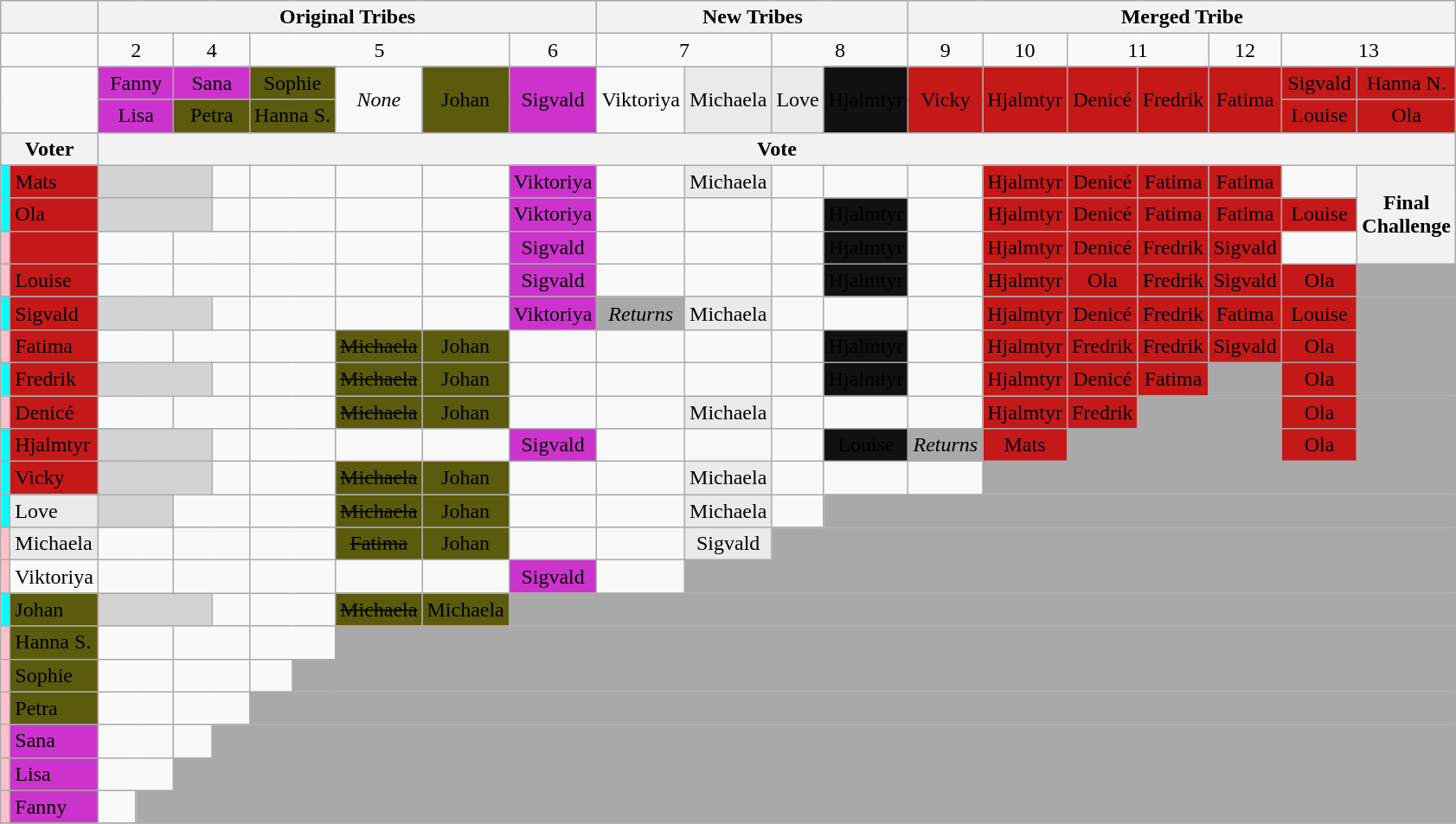<table class="wikitable" style="text-align:center;">
<tr>
<th colspan=2></th>
<th colspan=9>Original Tribes</th>
<th colspan=4>New Tribes</th>
<th colspan=7>Merged Tribe</th>
</tr>
<tr>
<td colspan=2 align=left></td>
<td colspan=2>2</td>
<td colspan=2>4</td>
<td colspan=4>5</td>
<td>6</td>
<td colspan=2>7</td>
<td colspan=2>8</td>
<td>9</td>
<td>10</td>
<td colspan=2>11</td>
<td>12</td>
<td colspan=2>13</td>
</tr>
<tr>
<td colspan=2 rowspan=2 align=left></td>
<td width=51 colspan=2 bgcolor=#CC33CC><span>Fanny</span></td>
<td width=51 colspan=2 bgcolor=#CC33CC><span>Sana</span></td>
<td colspan=2 bgcolor=#5C5A0C><span>Sophie</span></td>
<td rowspan=2><em>None</em></td>
<td rowspan=2 bgcolor=#5C5A0C><span>Johan<br></span></td>
<td rowspan=2 bgcolor=#CC33CC><span>Sigvald<br></span></td>
<td rowspan=2>Viktoriya<br></td>
<td rowspan=2 bgcolor=#EAEAEA>Michaela<br></td>
<td rowspan=2 bgcolor=#EAEAEA>Love<br></td>
<td rowspan=2 bgcolor=#111111><span>Hjalmtyr<br></span></td>
<td rowspan=2 bgcolor=#C51919><span>Vicky<br></span></td>
<td rowspan=2 bgcolor=#C51919><span>Hjalmtyr<br></span></td>
<td rowspan=2 bgcolor=#C51919><span>Denicé<br></span></td>
<td rowspan=2 bgcolor=#C51919><span>Fredrik<br></span></td>
<td rowspan=2 bgcolor=#C51919><span>Fatima</span><br></td>
<td width=51 bgcolor=#C51919><span>Sigvald</span></td>
<td bgcolor=#C51919><span>Hanna N.</span></td>
</tr>
<tr>
<td colspan=2 bgcolor=#CC33CC><span>Lisa</span></td>
<td colspan=2 bgcolor=#5C5A0C><span>Petra</span></td>
<td colspan=2 bgcolor=#5C5A0C><span>Hanna S.</span></td>
<td bgcolor=#C51919><span>Louise</span></td>
<td bgcolor=#C51919><span>Ola</span></td>
</tr>
<tr>
<th colspan=2>Voter</th>
<th colspan=20>Vote</th>
</tr>
<tr>
<td style="background:cyan"></td>
<td align=left bgcolor=#C51919><span>Mats</span></td>
<td colspan=3 bgcolor=lightgray></td>
<td></td>
<td colspan=2></td>
<td></td>
<td></td>
<td bgcolor=#CC33CC><span>Viktoriya</span></td>
<td></td>
<td bgcolor=#EAEAEA>Michaela</td>
<td></td>
<td></td>
<td></td>
<td bgcolor=#C51919><span>Hjalmtyr</span></td>
<td bgcolor=#C51919><span>Denicé</span></td>
<td bgcolor=#C51919><span>Fatima</span></td>
<td bgcolor=#C51919><span>Fatima</span></td>
<td></td>
<th rowspan=3>Final<br>Challenge</th>
</tr>
<tr>
<td style="background:cyan"></td>
<td align=left bgcolor=#C51919><span>Ola</span></td>
<td colspan=3 bgcolor=lightgray></td>
<td></td>
<td colspan=2></td>
<td></td>
<td></td>
<td bgcolor=#CC33CC><span>Viktoriya</span></td>
<td></td>
<td></td>
<td></td>
<td bgcolor=#111111><span>Hjalmtyr</span></td>
<td></td>
<td bgcolor=#C51919><span>Hjalmtyr</span></td>
<td bgcolor=#C51919><span>Denicé</span></td>
<td bgcolor=#C51919><span>Fatima</span></td>
<td bgcolor=#C51919><span>Fatima</span></td>
<td bgcolor=#C51919><span>Louise</span></td>
</tr>
<tr>
<td style="background:pink"></td>
<td align=left bgcolor=#C51919><span></span></td>
<td colspan=2></td>
<td colspan=2></td>
<td colspan=2></td>
<td></td>
<td></td>
<td bgcolor=#CC33CC><span>Sigvald</span></td>
<td></td>
<td></td>
<td></td>
<td bgcolor=#111111><span>Hjalmtyr</span></td>
<td></td>
<td bgcolor=#C51919><span>Hjalmtyr</span></td>
<td bgcolor=#C51919><span>Denicé</span></td>
<td bgcolor=#C51919><span>Fredrik</span></td>
<td bgcolor=#C51919><span>Sigvald</span></td>
<td></td>
</tr>
<tr>
<td style="background:pink"></td>
<td align=left bgcolor=#C51919><span>Louise</span></td>
<td colspan=2></td>
<td colspan=2></td>
<td colspan=2></td>
<td></td>
<td></td>
<td bgcolor=#CC33CC><span>Sigvald</span></td>
<td></td>
<td></td>
<td></td>
<td bgcolor=#111111><span>Hjalmtyr</span></td>
<td></td>
<td bgcolor=#C51919><span>Hjalmtyr</span></td>
<td bgcolor=#C51919><span>Ola</span></td>
<td bgcolor=#C51919><span>Fredrik</span></td>
<td bgcolor=#C51919><span>Sigvald</span></td>
<td bgcolor=#C51919><span>Ola</span></td>
<td colspan=1 bgcolor=darkgray></td>
</tr>
<tr>
<td style="background:cyan"></td>
<td align=left bgcolor=#C51919><span>Sigvald</span></td>
<td colspan=3 bgcolor=lightgray></td>
<td></td>
<td colspan=2></td>
<td></td>
<td></td>
<td bgcolor=#CC33CC><span>Viktoriya</span></td>
<td bgcolor=darkgray><em>Returns</em></td>
<td bgcolor=#EAEAEA>Michaela</td>
<td></td>
<td></td>
<td></td>
<td bgcolor=#C51919><span>Hjalmtyr</span></td>
<td bgcolor=#C51919><span>Denicé</span></td>
<td bgcolor=#C51919><span>Fredrik</span></td>
<td bgcolor=#C51919><span>Fatima</span></td>
<td bgcolor=#C51919><span>Louise</span></td>
<td colspan=1 bgcolor=darkgray></td>
</tr>
<tr>
<td style="background:pink"></td>
<td align=left bgcolor=#C51919><span>Fatima</span></td>
<td colspan=2></td>
<td colspan=2></td>
<td colspan=2></td>
<td bgcolor=#5C5A0C><span><s>Michaela</s></span></td>
<td bgcolor=#5C5A0C><span>Johan</span></td>
<td></td>
<td></td>
<td></td>
<td></td>
<td bgcolor=#111111><span>Hjalmtyr</span></td>
<td></td>
<td bgcolor=#C51919><span>Hjalmtyr</span></td>
<td bgcolor=#C51919><span>Fredrik</span></td>
<td bgcolor=#C51919><span>Fredrik</span></td>
<td bgcolor=#C51919><span>Sigvald</span></td>
<td bgcolor=#C51919><span>Ola</span></td>
<td colspan=1 bgcolor=darkgray></td>
</tr>
<tr>
<td style="background:cyan"></td>
<td align=left bgcolor=#C51919><span>Fredrik</span></td>
<td colspan=3 bgcolor=lightgray></td>
<td></td>
<td colspan=2></td>
<td bgcolor=#5C5A0C><span><s>Michaela</s></span></td>
<td bgcolor=#5C5A0C><span>Johan</span></td>
<td></td>
<td></td>
<td></td>
<td></td>
<td bgcolor=#111111><span>Hjalmtyr</span></td>
<td></td>
<td bgcolor=#C51919><span>Hjalmtyr</span></td>
<td bgcolor=#C51919><span>Denicé</span></td>
<td bgcolor=#C51919><span>Fatima</span></td>
<td colspan=1 bgcolor=darkgray></td>
<td bgcolor=#C51919><span>Ola</span></td>
<td colspan=1 bgcolor=darkgray></td>
</tr>
<tr>
<td style="background:pink"></td>
<td align=left bgcolor=#C51919><span>Denicé</span></td>
<td colspan=2></td>
<td colspan=2></td>
<td colspan=2></td>
<td bgcolor=#5C5A0C><span><s>Michaela</s></span></td>
<td bgcolor=#5C5A0C><span>Johan</span></td>
<td></td>
<td></td>
<td bgcolor=#EAEAEA>Michaela</td>
<td></td>
<td></td>
<td></td>
<td bgcolor=#C51919><span>Hjalmtyr</span></td>
<td bgcolor=#C51919><span>Fredrik</span></td>
<td colspan=2 bgcolor=darkgray></td>
<td bgcolor=#C51919><span>Ola</span></td>
<td colspan=1 bgcolor=darkgray></td>
</tr>
<tr>
<td style="background:cyan"></td>
<td align=left bgcolor=#C51919><span>Hjalmtyr</span></td>
<td colspan=3 bgcolor=lightgray></td>
<td></td>
<td colspan=2></td>
<td></td>
<td></td>
<td bgcolor=#CC33CC><span>Sigvald</span></td>
<td></td>
<td></td>
<td></td>
<td bgcolor=#111111><span>Louise</span></td>
<td bgcolor=darkgray><em>Returns</em></td>
<td bgcolor=#C51919><span>Mats</span></td>
<td colspan=3 bgcolor=darkgray></td>
<td bgcolor=#C51919><span>Ola</span></td>
<td colspan=1 bgcolor=darkgray></td>
</tr>
<tr>
<td style="background:cyan"></td>
<td align=left bgcolor=#C51919><span>Vicky</span></td>
<td colspan=3 bgcolor=lightgray></td>
<td></td>
<td colspan=2></td>
<td bgcolor=#5C5A0C><span><s>Michaela</s></span></td>
<td bgcolor=#5C5A0C><span>Johan</span></td>
<td></td>
<td></td>
<td bgcolor=#EAEAEA>Michaela</td>
<td></td>
<td></td>
<td></td>
<td colspan=6 bgcolor=darkgray></td>
</tr>
<tr>
<td style="background:cyan"></td>
<td align=left bgcolor=#EAEAEA>Love</td>
<td colspan=2 bgcolor=lightgray></td>
<td colspan=2></td>
<td colspan=2></td>
<td bgcolor=#5C5A0C><span><s>Michaela</s></span></td>
<td bgcolor=#5C5A0C><span>Johan</span></td>
<td></td>
<td></td>
<td bgcolor=#EAEAEA>Michaela</td>
<td></td>
<td colspan=8 bgcolor=darkgray></td>
</tr>
<tr>
<td style="background:pink"></td>
<td align=left bgcolor=#EAEAEA>Michaela</td>
<td colspan=2></td>
<td colspan=2></td>
<td colspan=2></td>
<td bgcolor=#5C5A0C><span><s>Fatima</s></span></td>
<td bgcolor=#5C5A0C><span>Johan</span></td>
<td></td>
<td></td>
<td bgcolor=#EAEAEA>Sigvald</td>
<td colspan=9 bgcolor=darkgray></td>
</tr>
<tr>
<td style="background:pink"></td>
<td align=left>Viktoriya</td>
<td colspan=2></td>
<td colspan=2></td>
<td colspan=2></td>
<td></td>
<td></td>
<td bgcolor=#CC33CC><span>Sigvald</span></td>
<td></td>
<td colspan=10 bgcolor=darkgray></td>
</tr>
<tr>
<td style="background:cyan"></td>
<td align=left bgcolor=#5C5A0C><span>Johan</span></td>
<td colspan=3 bgcolor=lightgray></td>
<td></td>
<td colspan=2></td>
<td bgcolor=#5C5A0C><span><s>Michaela</s></span></td>
<td bgcolor=#5C5A0C><span>Michaela</span></td>
<td colspan=12 bgcolor=darkgray></td>
</tr>
<tr>
<td style="background:pink"></td>
<td align=left bgcolor=#5C5A0C><span>Hanna S.</span></td>
<td colspan=2></td>
<td colspan=2></td>
<td colspan=2></td>
<td colspan=14 bgcolor=darkgray></td>
</tr>
<tr>
<td style="background:pink"></td>
<td align=left bgcolor=#5C5A0C><span>Sophie</span></td>
<td colspan=2></td>
<td colspan=2></td>
<td></td>
<td colspan=1 bgcolor=darkgray></td>
<td colspan=14 bgcolor=darkgray></td>
</tr>
<tr>
<td style="background:pink"></td>
<td align=left bgcolor=#5C5A0C><span>Petra</span></td>
<td colspan=2></td>
<td colspan=2></td>
<td colspan=16 bgcolor=darkgray></td>
</tr>
<tr>
<td style="background:pink"></td>
<td align=left bgcolor=#CC33CC><span>Sana</span></td>
<td colspan=2></td>
<td></td>
<td colspan=17 bgcolor=darkgray></td>
</tr>
<tr>
<td style="background:pink"></td>
<td align=left bgcolor=#CC33CC><span>Lisa</span></td>
<td colspan=2></td>
<td colspan=18 bgcolor=darkgray></td>
</tr>
<tr>
<td style="background:pink"></td>
<td align=left bgcolor=#CC33CC><span>Fanny</span></td>
<td></td>
<td bgcolor=darkgray></td>
<td colspan=18 bgcolor=darkgray></td>
</tr>
<tr>
</tr>
</table>
